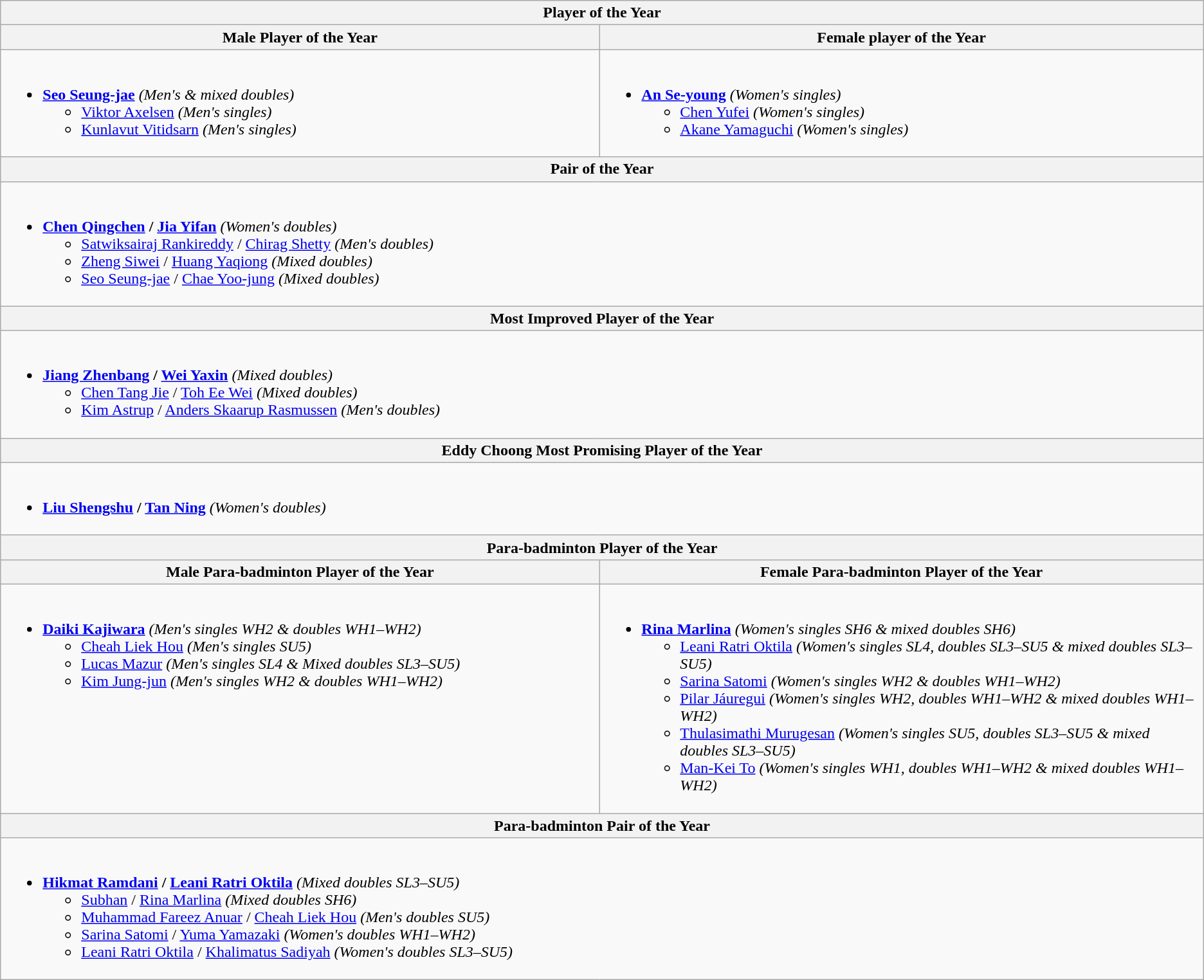<table class="wikitable" style="width=100%">
<tr>
<th colspan="2">Player of the Year</th>
</tr>
<tr>
<th width="750">Male Player of the Year</th>
<th width="750">Female player of the Year</th>
</tr>
<tr>
<td valign="top"><br><ul><li> <strong><a href='#'>Seo Seung-jae</a></strong> <em>(Men's & mixed doubles)</em><ul><li> <a href='#'>Viktor Axelsen</a> <em>(Men's singles)</em></li><li> <a href='#'>Kunlavut Vitidsarn</a> <em>(Men's singles)</em></li></ul></li></ul></td>
<td valign="top"><br><ul><li> <strong><a href='#'>An Se-young</a></strong> <em>(Women's singles)</em><ul><li> <a href='#'>Chen Yufei</a> <em>(Women's singles)</em></li><li> <a href='#'>Akane Yamaguchi</a> <em>(Women's singles)</em></li></ul></li></ul></td>
</tr>
<tr>
<th colspan="2">Pair of the Year</th>
</tr>
<tr>
<td colspan="2" valign="top"><br><ul><li> <strong><a href='#'>Chen Qingchen</a> / <a href='#'>Jia Yifan</a></strong> <em>(Women's doubles)</em><ul><li> <a href='#'>Satwiksairaj Rankireddy</a> / <a href='#'>Chirag Shetty</a> <em>(Men's doubles)</em></li><li> <a href='#'>Zheng Siwei</a> / <a href='#'>Huang Yaqiong</a> <em>(Mixed doubles)</em></li><li> <a href='#'>Seo Seung-jae</a> / <a href='#'>Chae Yoo-jung</a> <em>(Mixed doubles)</em></li></ul></li></ul></td>
</tr>
<tr>
<th colspan="2">Most Improved Player of the Year</th>
</tr>
<tr>
<td colspan="2" valign="top"><br><ul><li> <strong><a href='#'>Jiang Zhenbang</a> / <a href='#'>Wei Yaxin</a></strong> <em>(Mixed doubles)</em><ul><li> <a href='#'>Chen Tang Jie</a> / <a href='#'>Toh Ee Wei</a> <em>(Mixed doubles)</em></li><li> <a href='#'>Kim Astrup</a> / <a href='#'>Anders Skaarup Rasmussen</a> <em>(Men's doubles)</em></li></ul></li></ul></td>
</tr>
<tr>
<th colspan="2">Eddy Choong Most Promising Player of the Year</th>
</tr>
<tr>
<td colspan="2" valign="top"><br><ul><li> <strong><a href='#'>Liu Shengshu</a> / <a href='#'>Tan Ning</a></strong> <em>(Women's doubles)</em></li></ul></td>
</tr>
<tr>
<th colspan="2">Para-badminton Player of the Year</th>
</tr>
<tr>
<th style="width=50%">Male Para-badminton Player of the Year</th>
<th style="width=50%">Female Para-badminton Player of the Year</th>
</tr>
<tr>
<td valign="top"><br><ul><li> <strong><a href='#'>Daiki Kajiwara</a></strong> <em>(Men's singles WH2 & doubles WH1–WH2)</em><ul><li> <a href='#'>Cheah Liek Hou</a> <em>(Men's singles SU5)</em></li><li> <a href='#'>Lucas Mazur</a> <em>(Men's singles SL4 & Mixed doubles SL3–SU5)</em></li><li> <a href='#'>Kim Jung-jun</a> <em>(Men's singles WH2 & doubles WH1–WH2)</em></li></ul></li></ul></td>
<td valign="top"><br><ul><li> <strong><a href='#'>Rina Marlina</a></strong> <em>(Women's singles SH6 & mixed doubles SH6)</em><ul><li> <a href='#'>Leani Ratri Oktila</a> <em>(Women's singles SL4, doubles SL3–SU5 & mixed doubles SL3–SU5)</em></li><li> <a href='#'>Sarina Satomi</a> <em>(Women's singles WH2 & doubles WH1–WH2)</em></li><li> <a href='#'>Pilar Jáuregui</a> <em>(Women's singles WH2, doubles WH1–WH2 & mixed doubles WH1–WH2)</em></li><li> <a href='#'>Thulasimathi Murugesan</a> <em>(Women's singles SU5, doubles SL3–SU5 & mixed doubles SL3–SU5)</em></li><li> <a href='#'>Man-Kei To</a> <em>(Women's singles WH1, doubles WH1–WH2 & mixed doubles WH1–WH2)</em></li></ul></li></ul></td>
</tr>
<tr>
<th colspan="2">Para-badminton Pair of the Year</th>
</tr>
<tr>
<td colspan="2" valign="top"><br><ul><li> <strong><a href='#'>Hikmat Ramdani</a> / <a href='#'>Leani Ratri Oktila</a></strong> <em>(Mixed doubles SL3–SU5)</em><ul><li> <a href='#'>Subhan</a> / <a href='#'>Rina Marlina</a> <em>(Mixed doubles SH6)</em></li><li> <a href='#'>Muhammad Fareez Anuar</a> / <a href='#'>Cheah Liek Hou</a> <em>(Men's doubles SU5)</em></li><li> <a href='#'>Sarina Satomi</a> / <a href='#'>Yuma Yamazaki</a> <em>(Women's doubles WH1–WH2)</em></li><li> <a href='#'>Leani Ratri Oktila</a> / <a href='#'>Khalimatus Sadiyah</a> <em>(Women's doubles SL3–SU5)</em></li></ul></li></ul></td>
</tr>
</table>
